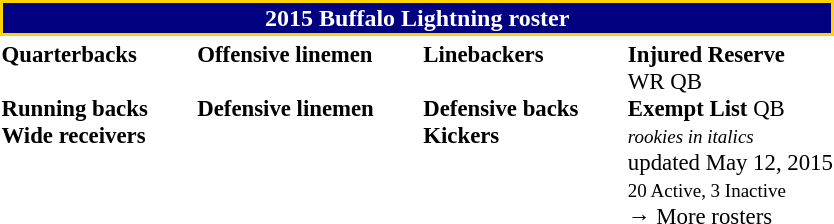<table class="toccolours" style="text-align: left;">
<tr>
<th colspan="7" style="background:#000080; border:2px solid #FFD203; color:white; text-align:center;"><strong>2015 Buffalo Lightning roster</strong></th>
</tr>
<tr>
<td style="font-size: 95%;vertical-align:top;"><strong>Quarterbacks</strong><br>
<br><strong>Running backs</strong>

<br><strong>Wide receivers</strong>


</td>
<td style="width: 25px;"></td>
<td style="font-size: 95%;vertical-align:top;"><strong>Offensive linemen</strong><br><br><strong>Defensive linemen</strong>


</td>
<td style="width: 25px;"></td>
<td style="font-size: 95%;vertical-align:top;"><strong>Linebackers</strong><br>


<br><strong>Defensive backs</strong>



<br><strong>Kickers</strong>
</td>
<td style="width: 25px;"></td>
<td style="font-size: 95%;vertical-align:top;"><strong>Injured Reserve</strong><br> WR
 QB<br><strong>Exempt List</strong>
 QB<br><small><em>rookies in italics</em></small><br>
 updated May 12, 2015<br>
<small>20 Active, 3 Inactive</small><br>→ More rosters</td>
</tr>
<tr>
</tr>
</table>
